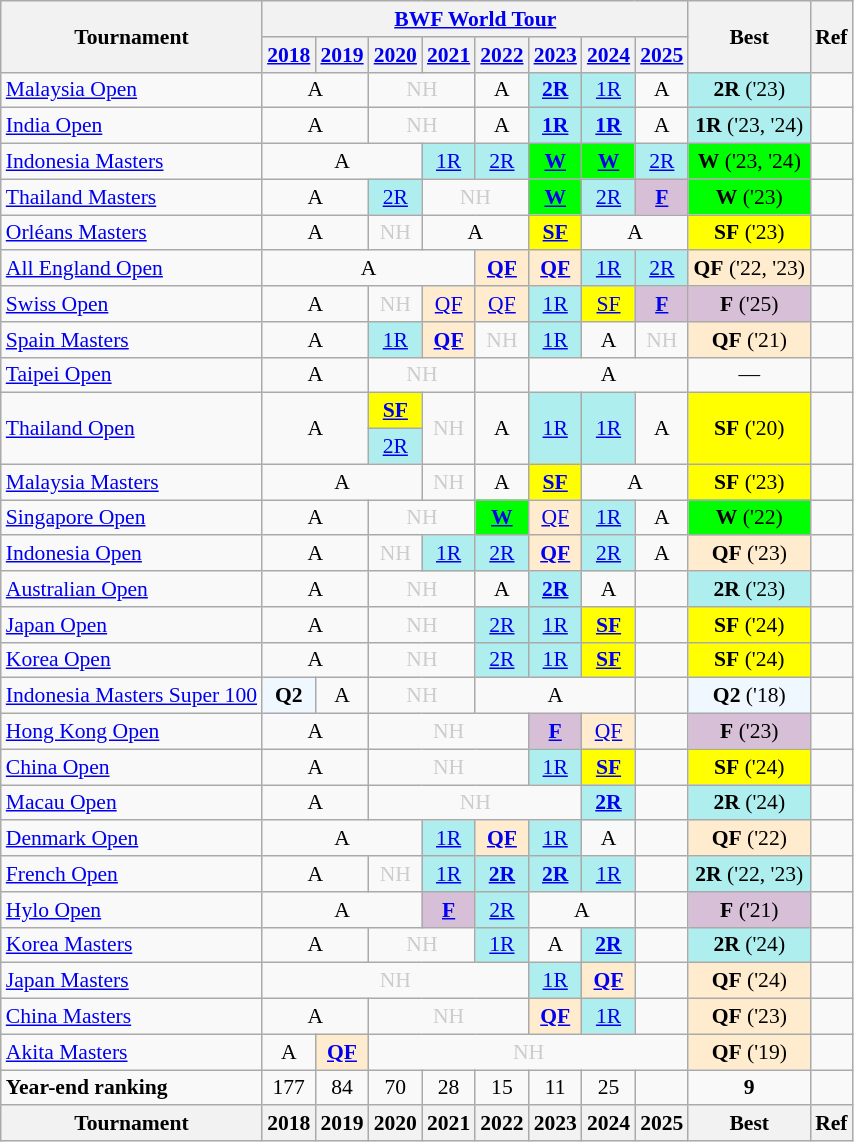<table class="wikitable" style="font-size: 90%; text-align:center">
<tr>
<th rowspan="2">Tournament</th>
<th colspan="8"><a href='#'>BWF World Tour</a></th>
<th rowspan="2">Best</th>
<th rowspan="2">Ref</th>
</tr>
<tr>
<th><a href='#'>2018</a></th>
<th><a href='#'>2019</a></th>
<th><a href='#'>2020</a></th>
<th><a href='#'>2021</a></th>
<th><a href='#'>2022</a></th>
<th><a href='#'>2023</a></th>
<th><a href='#'>2024</a></th>
<th><a href='#'>2025</a></th>
</tr>
<tr>
<td align=left><a href='#'>Malaysia Open</a></td>
<td colspan="2">A</td>
<td colspan="2" style=color:#ccc>NH</td>
<td>A</td>
<td bgcolor=AFEEEE><strong><a href='#'>2R</a></strong></td>
<td bgcolor=AFEEEE><a href='#'>1R</a></td>
<td>A</td>
<td bgcolor=AEEEEE><strong>2R</strong> ('23)</td>
<td></td>
</tr>
<tr>
<td align=left><a href='#'>India Open</a></td>
<td colspan="2">A</td>
<td colspan="2" style=color:#ccc>NH</td>
<td>A</td>
<td bgcolor=AEEEEE><strong><a href='#'>1R</a></strong></td>
<td bgcolor=AEEEEE><strong><a href='#'>1R</a></strong></td>
<td>A</td>
<td bgcolor=AEEEEE><strong>1R</strong> ('23, '24)</td>
<td></td>
</tr>
<tr>
<td align=left><a href='#'>Indonesia Masters</a></td>
<td colspan="3">A</td>
<td bgcolor=AFEEEE><a href='#'>1R</a></td>
<td bgcolor=AFEEEE><a href='#'>2R</a></td>
<td bgcolor=00FF00><strong><a href='#'>W</a></strong></td>
<td bgcolor=00FF00><strong><a href='#'>W</a></strong></td>
<td bgcolor=AFEEEE><a href='#'>2R</a></td>
<td bgcolor=00FF00><strong>W</strong> ('23, '24)</td>
<td></td>
</tr>
<tr>
<td align=left><a href='#'>Thailand Masters</a></td>
<td colspan="2">A</td>
<td bgcolor=AFEEEE><a href='#'>2R</a></td>
<td colspan="2" style=color:#ccc>NH</td>
<td bgcolor=00FF00><strong><a href='#'>W</a></strong></td>
<td bgcolor=AFEEEE><a href='#'>2R</a></td>
<td bgcolor=D8BFD8><a href='#'><strong>F</strong></a></td>
<td bgcolor=00FF00><strong>W</strong> ('23)</td>
<td></td>
</tr>
<tr>
<td align=left><a href='#'>Orléans Masters</a></td>
<td colspan="2">A</td>
<td style=color:#ccc>NH</td>
<td colspan="2">A</td>
<td bgcolor=FFFF00><strong><a href='#'>SF</a></strong></td>
<td colspan="2">A</td>
<td bgcolor=FFFF00><strong>SF</strong> ('23)</td>
<td></td>
</tr>
<tr>
<td align=left><a href='#'>All England Open</a></td>
<td colspan="4">A</td>
<td bgcolor=FFEBCD><strong><a href='#'>QF</a></strong></td>
<td bgcolor=FFEBCD><strong><a href='#'>QF</a></strong></td>
<td bgcolor=AFEEEE><a href='#'>1R</a></td>
<td bgcolor=AFEEEE><a href='#'>2R</a></td>
<td bgcolor=FFEBCD><strong>QF</strong> ('22, '23)</td>
<td></td>
</tr>
<tr>
<td align=left><a href='#'>Swiss Open</a></td>
<td colspan=2>A</td>
<td style=color:#ccc>NH</td>
<td bgcolor=FFEBCD><a href='#'>QF</a></td>
<td bgcolor=FFEBCD><a href='#'>QF</a></td>
<td bgcolor=AFEEEE><a href='#'>1R</a></td>
<td bgcolor=FFFF00><a href='#'>SF</a></td>
<td bgcolor=D8BFD8><strong><a href='#'>F</a></strong></td>
<td bgcolor=D8BFD8><strong>F</strong> ('25)</td>
<td></td>
</tr>
<tr>
<td align=left><a href='#'>Spain Masters</a></td>
<td colspan=2>A</td>
<td bgcolor=AFEEEE><a href='#'>1R</a></td>
<td bgcolor=FFEBCD><a href='#'><strong>QF</strong></a></td>
<td 2022; style=color:#ccc>NH</td>
<td bgcolor=AFEEEE><a href='#'>1R</a></td>
<td>A</td>
<td 2025; style=color:#ccc>NH</td>
<td bgcolor=FFEBCD><strong>QF</strong> ('21)</td>
<td></td>
</tr>
<tr>
<td align=left><a href='#'>Taipei Open</a></td>
<td colspan="2">A</td>
<td colspan="2" style=color:#ccc>NH</td>
<td><a href='#'></a></td>
<td colspan="3">A</td>
<td>—</td>
<td></td>
</tr>
<tr>
<td rowspan="2" align=left><a href='#'>Thailand Open</a></td>
<td rowspan="2" colspan="2">A</td>
<td bgcolor=FFFF00><a href='#'><strong>SF</strong></a></td>
<td rowspan="2" style=color:#ccc>NH</td>
<td rowspan="2">A</td>
<td rowspan="2" bgcolor=AFEEEE><a href='#'>1R</a></td>
<td rowspan="2" bgcolor=AFEEEE><a href='#'>1R</a></td>
<td rowspan="2">A</td>
<td rowspan="2" bgcolor=FFFF00><strong>SF</strong> ('20)</td>
<td rowspan="2"></td>
</tr>
<tr>
<td bgcolor=AFEEEE><a href='#'>2R</a></td>
</tr>
<tr>
<td align=left><a href='#'>Malaysia Masters</a></td>
<td colspan="3">A</td>
<td style=color:#ccc>NH</td>
<td>A</td>
<td bgcolor=FFFF00><strong><a href='#'>SF</a></strong></td>
<td colspan="2">A</td>
<td bgcolor=FFFF00><strong>SF</strong> ('23)</td>
<td></td>
</tr>
<tr>
<td align=left><a href='#'>Singapore Open</a></td>
<td colspan="2">A</td>
<td colspan="2" style=color:#ccc>NH</td>
<td bgcolor=00FF00><strong><a href='#'>W</a></strong></td>
<td bgcolor=FFEBCD><a href='#'>QF</a></td>
<td bgcolor=AFEEEE><a href='#'>1R</a></td>
<td>A</td>
<td bgcolor=00FF00><strong>W</strong> ('22)</td>
<td></td>
</tr>
<tr>
<td align=left><a href='#'>Indonesia Open</a></td>
<td colspan="2">A</td>
<td style=color:#ccc>NH</td>
<td bgcolor=AFEEEE><a href='#'>1R</a></td>
<td bgcolor=AFEEEE><a href='#'>2R</a></td>
<td bgcolor=FFEBCD><strong><a href='#'>QF</a></strong></td>
<td bgcolor=AFEEEE><a href='#'>2R</a></td>
<td>A</td>
<td bgcolor=FFEBCD><strong>QF</strong> ('23)</td>
<td></td>
</tr>
<tr>
<td align=left><a href='#'>Australian Open</a></td>
<td colspan="2">A</td>
<td colspan="2" style=color:#ccc>NH</td>
<td>A</td>
<td bgcolor=AFEEEE><strong><a href='#'>2R</a></strong></td>
<td>A</td>
<td></td>
<td bgcolor=AFEEEE><strong>2R</strong> ('23)</td>
<td></td>
</tr>
<tr>
<td align=left><a href='#'>Japan Open</a></td>
<td colspan="2">A</td>
<td colspan="2" style=color:#ccc>NH</td>
<td bgcolor=AFEEEE><a href='#'>2R</a></td>
<td bgcolor=AFEEEE><a href='#'>1R</a></td>
<td bgcolor=FFFF00><strong><a href='#'>SF</a></strong></td>
<td></td>
<td bgcolor=FFFF00><strong>SF</strong> ('24)</td>
<td></td>
</tr>
<tr>
<td align=left><a href='#'>Korea Open</a></td>
<td colspan="2">A</td>
<td colspan="2" style=color:#ccc>NH</td>
<td bgcolor=AFEEEE><a href='#'>2R</a></td>
<td bgcolor=AFEEEE><a href='#'>1R</a></td>
<td bgcolor=FFFF00><strong><a href='#'>SF</a></strong></td>
<td></td>
<td bgcolor=FFFF00><strong>SF</strong> ('24)</td>
<td></td>
</tr>
<tr>
<td align=left><a href='#'>Indonesia Masters Super 100</a></td>
<td bgcolor=F0F8FF><strong>Q2</strong></td>
<td>A</td>
<td colspan="2" style=color:#ccc>NH</td>
<td colspan="3">A</td>
<td></td>
<td bgcolor=F0F8FF><strong>Q2</strong> ('18)</td>
<td></td>
</tr>
<tr>
<td align=left><a href='#'>Hong Kong Open</a></td>
<td colspan="2">A</td>
<td colspan="3" style=color:#ccc>NH</td>
<td bgcolor=D8BFD8><a href='#'><strong>F</strong></a></td>
<td bgcolor=FFEBCD><a href='#'>QF</a></td>
<td></td>
<td bgcolor=D8BFD8><strong>F</strong> ('23)</td>
<td></td>
</tr>
<tr>
<td align=left><a href='#'>China Open</a></td>
<td colspan="2">A</td>
<td colspan="3" style=color:#ccc>NH</td>
<td bgcolor=AFEEEE><a href='#'>1R</a></td>
<td bgcolor=FFFF00><strong><a href='#'>SF</a></strong></td>
<td></td>
<td bgcolor=FFFF00><strong>SF</strong> ('24)</td>
<td></td>
</tr>
<tr>
<td align=left><a href='#'>Macau Open</a></td>
<td colspan="2">A</td>
<td colspan="4" style=color:#ccc>NH</td>
<td bgcolor=AFEEEE><strong><a href='#'>2R</a></strong></td>
<td></td>
<td bgcolor=AFEEEE><strong>2R</strong> ('24)</td>
<td></td>
</tr>
<tr>
<td align=left><a href='#'>Denmark Open</a></td>
<td colspan="3">A</td>
<td bgcolor=AFEEEE><a href='#'>1R</a></td>
<td bgcolor=FFEBCD><strong><a href='#'>QF</a></strong></td>
<td bgcolor=AFEEEE><a href='#'>1R</a></td>
<td>A</td>
<td></td>
<td bgcolor=FFEBCD><strong>QF</strong> ('22)</td>
<td></td>
</tr>
<tr>
<td align=left><a href='#'>French Open</a></td>
<td colspan="2">A</td>
<td style=color:#ccc>NH</td>
<td bgcolor=AFEEEE><a href='#'>1R</a></td>
<td bgcolor=AFEEEE><strong><a href='#'>2R</a></strong></td>
<td bgcolor=AFEEEE><strong><a href='#'>2R</a></strong></td>
<td bgcolor=AFEEEE><a href='#'>1R</a></td>
<td></td>
<td bgcolor=AFEEEE><strong>2R</strong> ('22, '23)</td>
<td></td>
</tr>
<tr>
<td align=left><a href='#'>Hylo Open</a></td>
<td colspan="3">A</td>
<td bgcolor=D8BFD8><strong><a href='#'>F</a></strong></td>
<td bgcolor=AFEEEE><a href='#'>2R</a></td>
<td colspan="2">A</td>
<td></td>
<td bgcolor=D8BFD8><strong>F</strong> ('21)</td>
<td></td>
</tr>
<tr>
<td align=left><a href='#'>Korea Masters</a></td>
<td colspan="2">A</td>
<td colspan="2" style=color:#ccc>NH</td>
<td bgcolor=AFEEEE><a href='#'>1R</a></td>
<td>A</td>
<td bgcolor=AFEEEE><strong><a href='#'>2R</a></strong></td>
<td></td>
<td bgcolor=AFEEEE><strong>2R</strong> ('24)</td>
<td></td>
</tr>
<tr>
<td align=left><a href='#'>Japan Masters</a></td>
<td colspan="5" style=color:#ccc>NH</td>
<td bgcolor=AFEEEE><a href='#'>1R</a></td>
<td bgcolor=FFEBCD><strong><a href='#'>QF</a></strong></td>
<td></td>
<td bgcolor=FFEBCD><strong>QF</strong> ('24)</td>
<td></td>
</tr>
<tr>
<td align=left><a href='#'>China Masters</a></td>
<td colspan="2">A</td>
<td colspan="3" style=color:#ccc>NH</td>
<td bgcolor=FFEBCD><a href='#'><strong>QF</strong></a></td>
<td bgcolor=AFEEEE><a href='#'>1R</a></td>
<td></td>
<td bgcolor=FFEBCD><strong>QF</strong> ('23)</td>
<td></td>
</tr>
<tr>
<td align=left><a href='#'>Akita Masters</a></td>
<td>A</td>
<td bgcolor=FFEBCD><a href='#'><strong>QF</strong></a></td>
<td colspan="6" style=color:#ccc>NH</td>
<td bgcolor=FFEBCD><strong>QF</strong> ('19)</td>
<td></td>
</tr>
<tr>
<td align=left><strong>Year-end ranking</strong></td>
<td 2018;>177</td>
<td 2019;>84</td>
<td 2020;>70</td>
<td 2021;>28</td>
<td 2022;>15</td>
<td 2023;>11</td>
<td 2024;>25</td>
<td 2025;></td>
<td Best;><strong>9</strong></td>
<td></td>
</tr>
<tr>
<th>Tournament</th>
<th>2018</th>
<th>2019</th>
<th>2020</th>
<th>2021</th>
<th>2022</th>
<th>2023</th>
<th>2024</th>
<th>2025</th>
<th>Best</th>
<th>Ref</th>
</tr>
</table>
